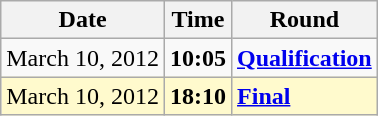<table class="wikitable">
<tr>
<th>Date</th>
<th>Time</th>
<th>Round</th>
</tr>
<tr>
<td>March 10, 2012</td>
<td><strong>10:05</strong></td>
<td><strong><a href='#'>Qualification</a></strong></td>
</tr>
<tr style=background:lemonchiffon>
<td>March 10, 2012</td>
<td><strong>18:10</strong></td>
<td><strong><a href='#'>Final</a></strong></td>
</tr>
</table>
